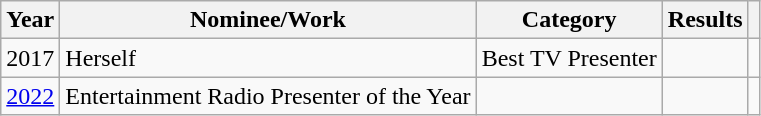<table class="wikitable sortable">
<tr>
<th>Year</th>
<th>Nominee/Work</th>
<th>Category</th>
<th>Results</th>
<th></th>
</tr>
<tr>
<td>2017</td>
<td>Herself</td>
<td>Best TV Presenter</td>
<td></td>
<td></td>
</tr>
<tr>
<td><a href='#'>2022</a></td>
<td>Entertainment Radio Presenter of the Year</td>
<td></td>
<td></td>
</tr>
</table>
